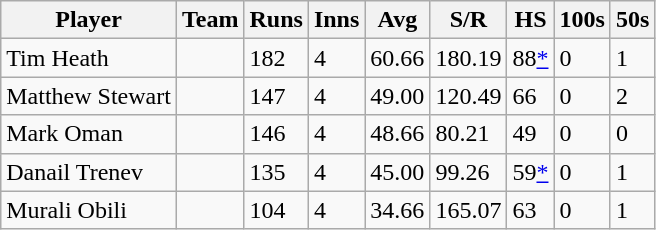<table class="wikitable">
<tr>
<th>Player</th>
<th>Team</th>
<th>Runs</th>
<th>Inns</th>
<th>Avg</th>
<th>S/R</th>
<th>HS</th>
<th>100s</th>
<th>50s</th>
</tr>
<tr>
<td>Tim Heath</td>
<td></td>
<td>182</td>
<td>4</td>
<td>60.66</td>
<td>180.19</td>
<td>88<a href='#'>*</a></td>
<td>0</td>
<td>1</td>
</tr>
<tr>
<td>Matthew Stewart</td>
<td></td>
<td>147</td>
<td>4</td>
<td>49.00</td>
<td>120.49</td>
<td>66</td>
<td>0</td>
<td>2</td>
</tr>
<tr>
<td>Mark Oman</td>
<td></td>
<td>146</td>
<td>4</td>
<td>48.66</td>
<td>80.21</td>
<td>49</td>
<td>0</td>
<td>0</td>
</tr>
<tr>
<td>Danail Trenev</td>
<td></td>
<td>135</td>
<td>4</td>
<td>45.00</td>
<td>99.26</td>
<td>59<a href='#'>*</a></td>
<td>0</td>
<td>1</td>
</tr>
<tr>
<td>Murali Obili</td>
<td></td>
<td>104</td>
<td>4</td>
<td>34.66</td>
<td>165.07</td>
<td>63</td>
<td>0</td>
<td>1</td>
</tr>
</table>
